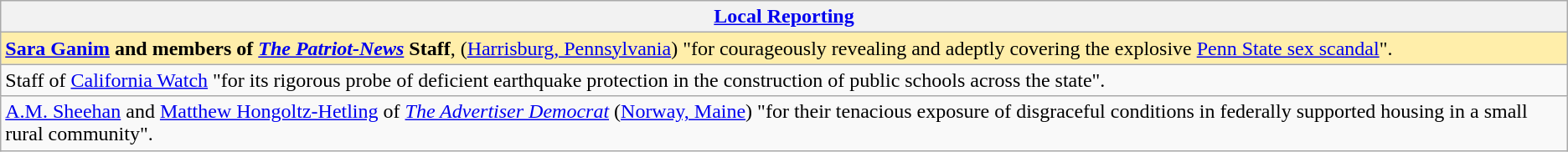<table class="wikitable" style="float:left; float:none;">
<tr>
<th><a href='#'>Local Reporting</a></th>
</tr>
<tr>
<td style="background:#fea;"><strong><a href='#'>Sara Ganim</a> and members of <em><a href='#'>The Patriot-News</a></em> Staff</strong>, (<a href='#'>Harrisburg, Pennsylvania</a>) "for courageously revealing and adeptly covering the explosive <a href='#'>Penn State sex scandal</a>".</td>
</tr>
<tr>
<td>Staff of <a href='#'>California Watch</a> "for its rigorous probe of deficient earthquake protection in the construction of public schools across the state".</td>
</tr>
<tr>
<td><a href='#'>A.M. Sheehan</a> and <a href='#'>Matthew Hongoltz-Hetling</a> of <em><a href='#'>The Advertiser Democrat</a></em> (<a href='#'>Norway, Maine</a>) "for their tenacious exposure of disgraceful conditions in federally supported housing in a small rural community".</td>
</tr>
</table>
